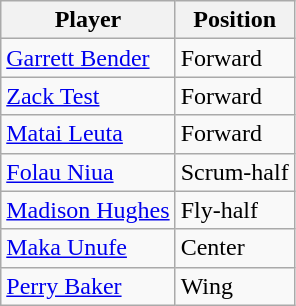<table class="wikitable">
<tr>
<th scope="col">Player</th>
<th scope="col">Position</th>
</tr>
<tr>
<td scope="row"><a href='#'>Garrett Bender</a></td>
<td>Forward</td>
</tr>
<tr>
<td scope="row"><a href='#'>Zack Test</a></td>
<td>Forward</td>
</tr>
<tr>
<td scope="row"><a href='#'>Matai Leuta</a></td>
<td>Forward</td>
</tr>
<tr>
<td scope="row"><a href='#'>Folau Niua</a></td>
<td>Scrum-half</td>
</tr>
<tr>
<td scope="row"><a href='#'>Madison Hughes</a></td>
<td>Fly-half</td>
</tr>
<tr>
<td scope="row"><a href='#'>Maka Unufe</a></td>
<td>Center</td>
</tr>
<tr>
<td scope="row"><a href='#'>Perry Baker</a></td>
<td>Wing</td>
</tr>
</table>
